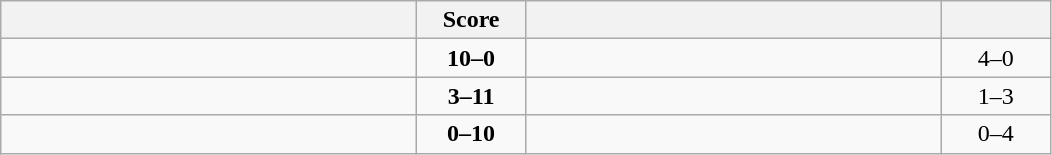<table class="wikitable" style="text-align: center; ">
<tr>
<th align="right" width="270"></th>
<th width="65">Score</th>
<th align="left" width="270"></th>
<th width="65"></th>
</tr>
<tr>
<td align="left"><strong></strong></td>
<td><strong>10–0</strong></td>
<td align="left"></td>
<td>4–0 <strong></strong></td>
</tr>
<tr>
<td align="left"></td>
<td><strong>3–11</strong></td>
<td align="left"><strong></strong></td>
<td>1–3 <strong></strong></td>
</tr>
<tr>
<td align="left"></td>
<td><strong>0–10</strong></td>
<td align="left"><strong></strong></td>
<td>0–4 <strong></strong></td>
</tr>
</table>
